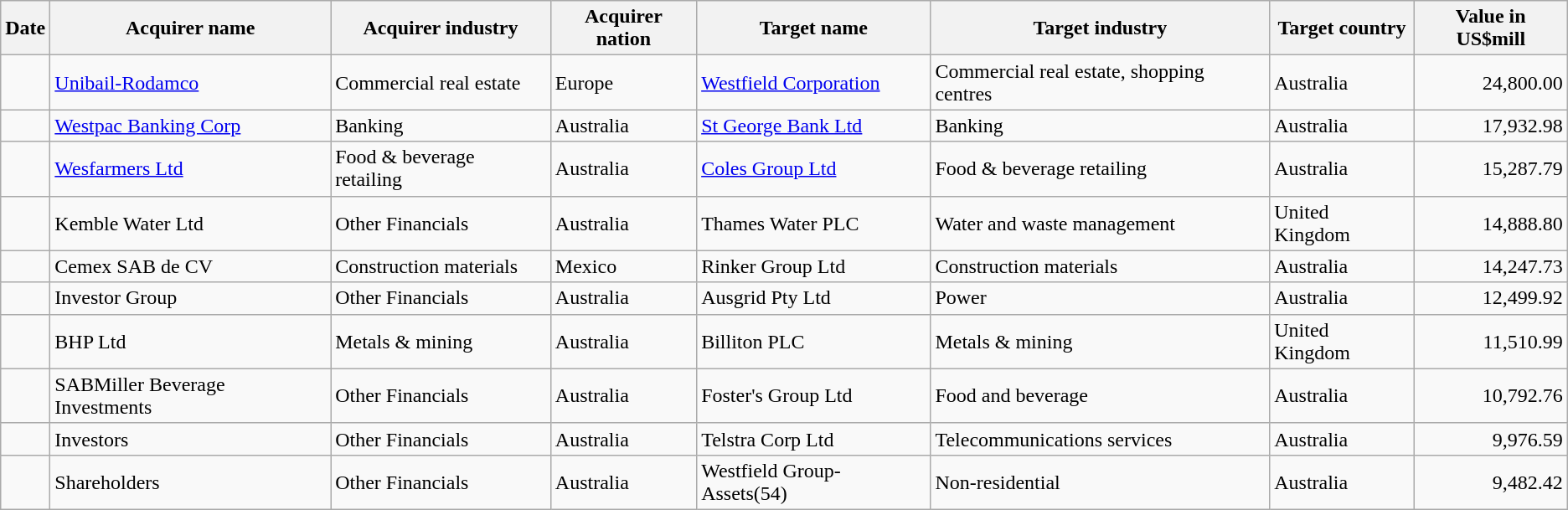<table class="wikitable sortable">
<tr>
<th>Date</th>
<th>Acquirer name</th>
<th>Acquirer industry</th>
<th>Acquirer nation</th>
<th>Target name</th>
<th>Target industry</th>
<th>Target country</th>
<th>Value in US$mill</th>
</tr>
<tr>
<td></td>
<td><a href='#'>Unibail-Rodamco</a></td>
<td>Commercial real estate</td>
<td>Europe</td>
<td><a href='#'>Westfield Corporation</a></td>
<td>Commercial real estate, shopping centres</td>
<td>Australia</td>
<td align=right>24,800.00</td>
</tr>
<tr>
<td></td>
<td><a href='#'>Westpac Banking Corp</a></td>
<td>Banking</td>
<td>Australia</td>
<td><a href='#'>St George Bank Ltd</a></td>
<td>Banking</td>
<td>Australia</td>
<td align=right>17,932.98</td>
</tr>
<tr>
<td></td>
<td><a href='#'>Wesfarmers Ltd</a></td>
<td>Food & beverage retailing</td>
<td>Australia</td>
<td><a href='#'>Coles Group Ltd</a></td>
<td>Food & beverage retailing</td>
<td>Australia</td>
<td align=right>15,287.79</td>
</tr>
<tr>
<td></td>
<td>Kemble Water Ltd</td>
<td>Other Financials</td>
<td>Australia</td>
<td>Thames Water PLC</td>
<td>Water and waste management</td>
<td>United Kingdom</td>
<td align=right>14,888.80</td>
</tr>
<tr>
<td></td>
<td>Cemex SAB de CV</td>
<td>Construction materials</td>
<td>Mexico</td>
<td>Rinker Group Ltd</td>
<td>Construction materials</td>
<td>Australia</td>
<td align=right>14,247.73</td>
</tr>
<tr>
<td></td>
<td>Investor Group</td>
<td>Other Financials</td>
<td>Australia</td>
<td>Ausgrid Pty Ltd</td>
<td>Power</td>
<td>Australia</td>
<td align=right>12,499.92</td>
</tr>
<tr>
<td></td>
<td>BHP Ltd</td>
<td>Metals & mining</td>
<td>Australia</td>
<td>Billiton PLC</td>
<td>Metals & mining</td>
<td>United Kingdom</td>
<td align=right>11,510.99</td>
</tr>
<tr>
<td></td>
<td>SABMiller Beverage Investments</td>
<td>Other Financials</td>
<td>Australia</td>
<td>Foster's Group Ltd</td>
<td>Food and beverage</td>
<td>Australia</td>
<td align=right>10,792.76</td>
</tr>
<tr>
<td></td>
<td>Investors</td>
<td>Other Financials</td>
<td>Australia</td>
<td>Telstra Corp Ltd</td>
<td>Telecommunications services</td>
<td>Australia</td>
<td align=right>9,976.59</td>
</tr>
<tr>
<td></td>
<td>Shareholders</td>
<td>Other Financials</td>
<td>Australia</td>
<td>Westfield Group-Assets(54)</td>
<td>Non-residential</td>
<td>Australia</td>
<td align=right>9,482.42</td>
</tr>
</table>
